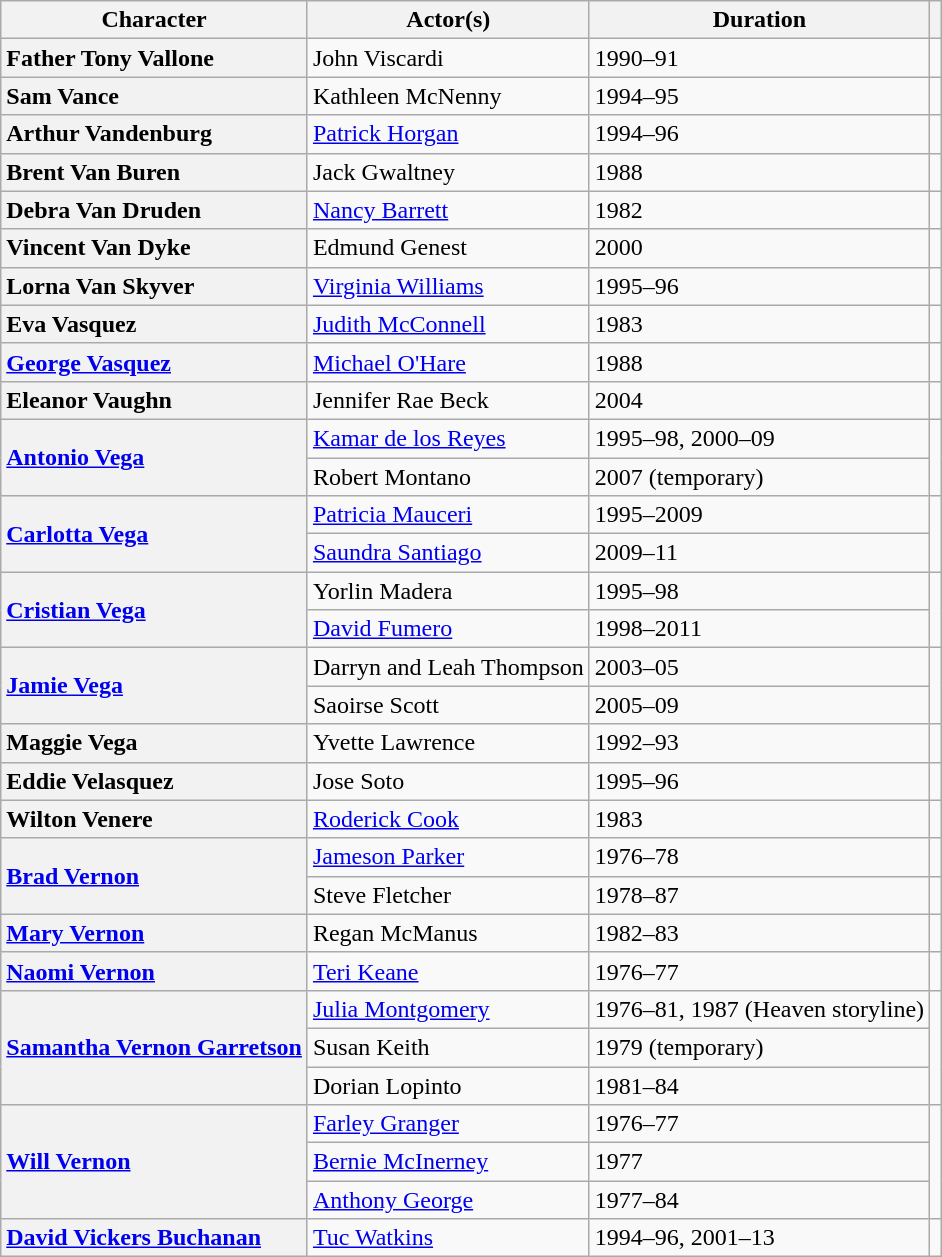<table class="wikitable unsortable">
<tr>
<th scope=col>Character</th>
<th scope=col>Actor(s)</th>
<th scope=col>Duration</th>
<th scope=col></th>
</tr>
<tr>
<th scope=row style=text-align:left>Father Tony Vallone</th>
<td>John Viscardi</td>
<td>1990–91</td>
<td></td>
</tr>
<tr>
<th scope=row style=text-align:left>Sam Vance</th>
<td>Kathleen McNenny</td>
<td>1994–95</td>
<td></td>
</tr>
<tr>
<th scope=row style=text-align:left>Arthur Vandenburg</th>
<td><a href='#'>Patrick Horgan</a></td>
<td>1994–96</td>
<td></td>
</tr>
<tr>
<th scope=row style=text-align:left>Brent Van Buren</th>
<td>Jack Gwaltney</td>
<td>1988</td>
<td></td>
</tr>
<tr>
<th scope=row style=text-align:left>Debra Van Druden</th>
<td><a href='#'>Nancy Barrett</a></td>
<td>1982</td>
<td></td>
</tr>
<tr>
<th scope=row style=text-align:left>Vincent Van Dyke</th>
<td>Edmund Genest</td>
<td>2000</td>
<td></td>
</tr>
<tr>
<th scope=row style=text-align:left>Lorna Van Skyver</th>
<td><a href='#'>Virginia Williams</a></td>
<td>1995–96</td>
<td></td>
</tr>
<tr>
<th scope=row style=text-align:left>Eva Vasquez</th>
<td><a href='#'>Judith McConnell</a></td>
<td>1983</td>
<td></td>
</tr>
<tr>
<th scope=row style=text-align:left><a href='#'>George Vasquez</a></th>
<td><a href='#'>Michael O'Hare</a></td>
<td>1988</td>
<td></td>
</tr>
<tr>
<th scope=row style=text-align:left>Eleanor Vaughn</th>
<td>Jennifer Rae Beck</td>
<td>2004</td>
<td></td>
</tr>
<tr>
<th scope=row style=text-align:left rowspan="2"><a href='#'>Antonio Vega</a></th>
<td><a href='#'>Kamar de los Reyes</a></td>
<td>1995–98, 2000–09</td>
<td rowspan="2"></td>
</tr>
<tr>
<td>Robert Montano</td>
<td>2007 (temporary)</td>
</tr>
<tr>
<th scope=row style=text-align:left rowspan="2"><a href='#'>Carlotta Vega</a></th>
<td><a href='#'>Patricia Mauceri</a></td>
<td>1995–2009</td>
<td rowspan="2"></td>
</tr>
<tr>
<td><a href='#'>Saundra Santiago</a></td>
<td>2009–11</td>
</tr>
<tr>
<th scope=row style=text-align:left rowspan="2"><a href='#'>Cristian Vega</a></th>
<td>Yorlin Madera</td>
<td>1995–98</td>
<td rowspan="2"></td>
</tr>
<tr>
<td><a href='#'>David Fumero</a></td>
<td>1998–2011</td>
</tr>
<tr>
<th scope=row style=text-align:left rowspan="2"><a href='#'>Jamie Vega</a></th>
<td>Darryn and Leah Thompson</td>
<td>2003–05</td>
<td rowspan="2"></td>
</tr>
<tr>
<td>Saoirse Scott</td>
<td>2005–09</td>
</tr>
<tr>
<th scope=row style=text-align:left>Maggie Vega</th>
<td>Yvette Lawrence</td>
<td>1992–93</td>
<td></td>
</tr>
<tr>
<th scope=row style=text-align:left>Eddie Velasquez</th>
<td>Jose Soto</td>
<td>1995–96</td>
<td></td>
</tr>
<tr>
<th scope=row style=text-align:left>Wilton Venere</th>
<td><a href='#'>Roderick Cook</a></td>
<td>1983</td>
<td></td>
</tr>
<tr>
<th scope=row style=text-align:left rowspan="2"><a href='#'>Brad Vernon</a></th>
<td><a href='#'>Jameson Parker</a></td>
<td>1976–78</td>
<td></td>
</tr>
<tr>
<td>Steve Fletcher</td>
<td>1978–87</td>
<td></td>
</tr>
<tr>
<th scope=row style=text-align:left><a href='#'>Mary Vernon</a></th>
<td>Regan McManus</td>
<td>1982–83</td>
<td></td>
</tr>
<tr>
<th scope=row style=text-align:left><a href='#'>Naomi Vernon</a></th>
<td><a href='#'>Teri Keane</a></td>
<td>1976–77</td>
<td></td>
</tr>
<tr>
<th scope=row style=text-align:left rowspan="3"><a href='#'>Samantha Vernon Garretson</a></th>
<td><a href='#'>Julia Montgomery</a></td>
<td>1976–81, 1987 (Heaven storyline)</td>
<td rowspan="3"></td>
</tr>
<tr>
<td>Susan Keith</td>
<td>1979 (temporary)</td>
</tr>
<tr>
<td>Dorian Lopinto</td>
<td>1981–84</td>
</tr>
<tr>
<th scope=row style=text-align:left rowspan="3"><a href='#'>Will Vernon</a></th>
<td><a href='#'>Farley Granger</a></td>
<td>1976–77</td>
<td rowspan="3"></td>
</tr>
<tr>
<td><a href='#'>Bernie McInerney</a></td>
<td>1977</td>
</tr>
<tr>
<td><a href='#'>Anthony George</a></td>
<td>1977–84</td>
</tr>
<tr>
<th scope=row style=text-align:left><a href='#'>David Vickers Buchanan</a></th>
<td><a href='#'>Tuc Watkins</a></td>
<td>1994–96, 2001–13</td>
<td></td>
</tr>
</table>
